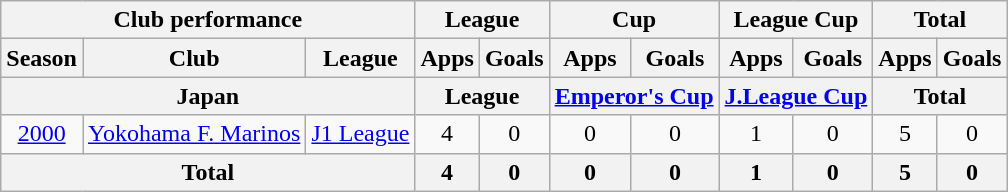<table class="wikitable" style="text-align:center;">
<tr>
<th colspan=3>Club performance</th>
<th colspan=2>League</th>
<th colspan=2>Cup</th>
<th colspan=2>League Cup</th>
<th colspan=2>Total</th>
</tr>
<tr>
<th>Season</th>
<th>Club</th>
<th>League</th>
<th>Apps</th>
<th>Goals</th>
<th>Apps</th>
<th>Goals</th>
<th>Apps</th>
<th>Goals</th>
<th>Apps</th>
<th>Goals</th>
</tr>
<tr>
<th colspan=3>Japan</th>
<th colspan=2>League</th>
<th colspan=2><a href='#'>Emperor's Cup</a></th>
<th colspan=2><a href='#'>J.League Cup</a></th>
<th colspan=2>Total</th>
</tr>
<tr>
<td><a href='#'>2000</a></td>
<td><a href='#'>Yokohama F. Marinos</a></td>
<td><a href='#'>J1 League</a></td>
<td>4</td>
<td>0</td>
<td>0</td>
<td>0</td>
<td>1</td>
<td>0</td>
<td>5</td>
<td>0</td>
</tr>
<tr>
<th colspan=3>Total</th>
<th>4</th>
<th>0</th>
<th>0</th>
<th>0</th>
<th>1</th>
<th>0</th>
<th>5</th>
<th>0</th>
</tr>
</table>
